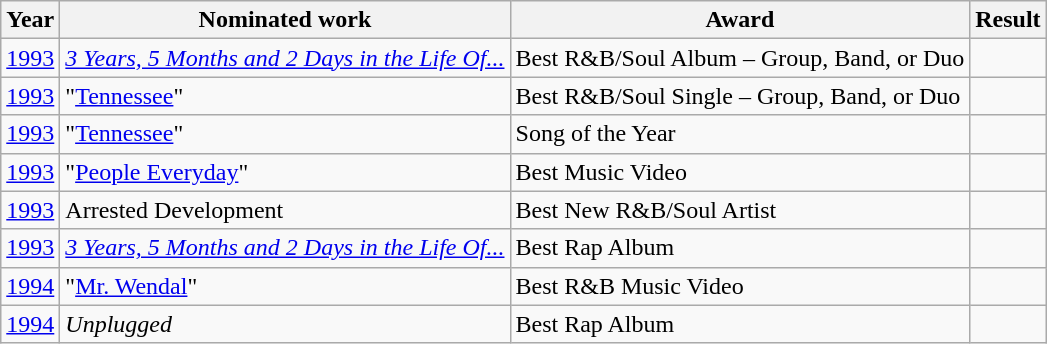<table class="wikitable">
<tr>
<th>Year</th>
<th>Nominated work</th>
<th>Award</th>
<th>Result</th>
</tr>
<tr>
<td align="center"><a href='#'>1993</a></td>
<td><em><a href='#'>3 Years, 5 Months and 2 Days in the Life Of...</a></em></td>
<td>Best R&B/Soul Album – Group, Band, or Duo</td>
<td></td>
</tr>
<tr>
<td align="center"><a href='#'>1993</a></td>
<td>"<a href='#'>Tennessee</a>"</td>
<td>Best R&B/Soul Single – Group, Band, or Duo</td>
<td></td>
</tr>
<tr>
<td align="center"><a href='#'>1993</a></td>
<td>"<a href='#'>Tennessee</a>"</td>
<td>Song of the Year</td>
<td></td>
</tr>
<tr>
<td align="center"><a href='#'>1993</a></td>
<td>"<a href='#'>People Everyday</a>"</td>
<td>Best Music Video</td>
<td></td>
</tr>
<tr>
<td align="center"><a href='#'>1993</a></td>
<td>Arrested Development</td>
<td>Best New R&B/Soul Artist</td>
<td></td>
</tr>
<tr>
<td align="center"><a href='#'>1993</a></td>
<td><em><a href='#'>3 Years, 5 Months and 2 Days in the Life Of...</a></em></td>
<td>Best Rap Album</td>
<td></td>
</tr>
<tr>
<td align="center"><a href='#'>1994</a></td>
<td>"<a href='#'>Mr. Wendal</a>"</td>
<td>Best R&B Music Video</td>
<td></td>
</tr>
<tr>
<td align="center"><a href='#'>1994</a></td>
<td><em>Unplugged</em></td>
<td>Best Rap Album</td>
<td></td>
</tr>
</table>
